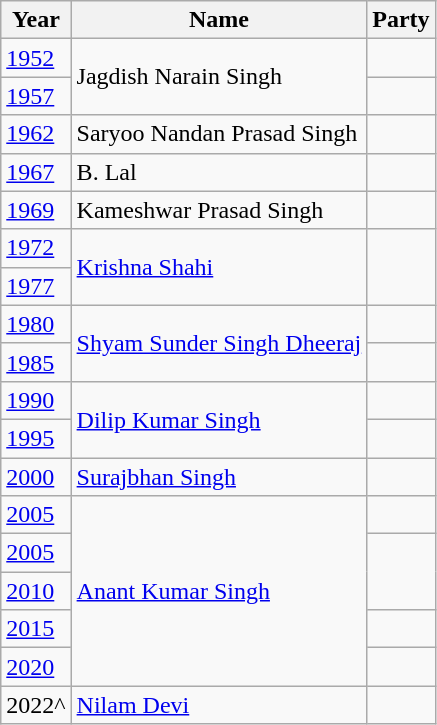<table class="wikitable sortable">
<tr>
<th>Year</th>
<th>Name</th>
<th colspan="2">Party</th>
</tr>
<tr>
<td><a href='#'>1952</a></td>
<td rowspan="2">Jagdish Narain Singh</td>
<td></td>
</tr>
<tr>
<td><a href='#'>1957</a></td>
</tr>
<tr>
<td><a href='#'>1962</a></td>
<td>Saryoo Nandan Prasad Singh</td>
<td></td>
</tr>
<tr>
<td><a href='#'>1967</a></td>
<td>B. Lal</td>
<td></td>
</tr>
<tr>
<td><a href='#'>1969</a></td>
<td>Kameshwar Prasad Singh</td>
<td></td>
</tr>
<tr>
<td><a href='#'>1972</a></td>
<td rowspan="2"><a href='#'>Krishna Shahi</a></td>
</tr>
<tr>
<td><a href='#'>1977</a></td>
</tr>
<tr>
<td><a href='#'>1980</a></td>
<td rowspan="2"><a href='#'>Shyam Sunder Singh Dheeraj</a></td>
<td></td>
</tr>
<tr>
<td><a href='#'>1985</a></td>
<td></td>
</tr>
<tr>
<td><a href='#'>1990</a></td>
<td rowspan="2"><a href='#'>Dilip Kumar Singh</a></td>
<td></td>
</tr>
<tr>
<td><a href='#'>1995</a></td>
</tr>
<tr>
<td><a href='#'>2000</a></td>
<td><a href='#'>Surajbhan Singh</a></td>
<td></td>
</tr>
<tr>
<td><a href='#'>2005</a></td>
<td rowspan="5"><a href='#'>Anant Kumar Singh</a></td>
<td></td>
</tr>
<tr>
<td><a href='#'>2005</a></td>
</tr>
<tr>
<td><a href='#'>2010</a></td>
</tr>
<tr>
<td><a href='#'>2015</a></td>
<td></td>
</tr>
<tr>
<td><a href='#'>2020</a></td>
<td></td>
</tr>
<tr>
<td>2022^</td>
<td><a href='#'>Nilam Devi</a></td>
</tr>
</table>
